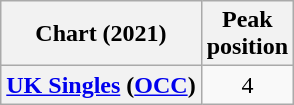<table class="wikitable plainrowheaders" style="text-align:center">
<tr>
<th>Chart (2021)</th>
<th>Peak<br>position</th>
</tr>
<tr>
<th scope="row"><a href='#'>UK Singles</a> (<a href='#'>OCC</a>)</th>
<td>4</td>
</tr>
</table>
